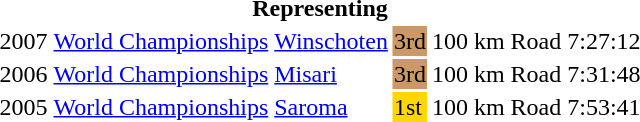<table>
<tr>
<th colspan="6">Representing </th>
</tr>
<tr>
<td>2007</td>
<td><a href='#'>World Championships</a></td>
<td> <a href='#'>Winschoten</a></td>
<td bgcolor="#cc9966">3rd</td>
<td>100 km Road</td>
<td>7:27:12</td>
</tr>
<tr>
<td>2006</td>
<td><a href='#'>World Championships</a></td>
<td> <a href='#'>Misari</a></td>
<td bgcolor="#cc9966">3rd</td>
<td>100 km Road</td>
<td>7:31:48</td>
</tr>
<tr>
<td>2005</td>
<td><a href='#'>World Championships</a></td>
<td> <a href='#'>Saroma</a></td>
<td bgcolor="gold">1st</td>
<td>100 km Road</td>
<td>7:53:41</td>
</tr>
</table>
